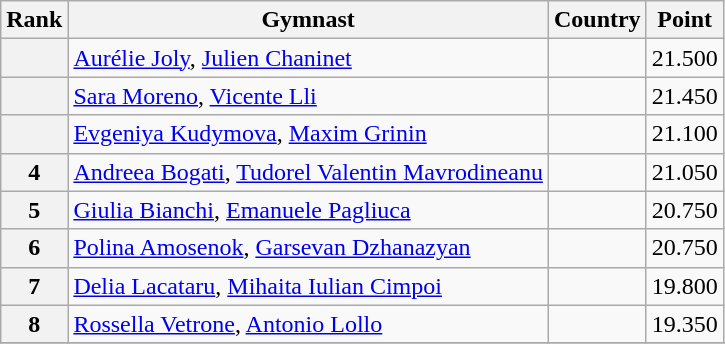<table class="wikitable sortable">
<tr>
<th>Rank</th>
<th>Gymnast</th>
<th>Country</th>
<th>Point</th>
</tr>
<tr>
<th></th>
<td><a href='#'>Aurélie Joly</a>, <a href='#'>Julien Chaninet</a></td>
<td></td>
<td>21.500</td>
</tr>
<tr>
<th></th>
<td><a href='#'>Sara Moreno</a>, <a href='#'>Vicente Lli</a></td>
<td></td>
<td>21.450</td>
</tr>
<tr>
<th></th>
<td><a href='#'>Evgeniya Kudymova</a>, <a href='#'>Maxim Grinin</a></td>
<td></td>
<td>21.100</td>
</tr>
<tr>
<th>4</th>
<td><a href='#'>Andreea Bogati</a>, <a href='#'>Tudorel Valentin Mavrodineanu</a></td>
<td></td>
<td>21.050</td>
</tr>
<tr>
<th>5</th>
<td><a href='#'>Giulia Bianchi</a>, <a href='#'>Emanuele Pagliuca</a></td>
<td></td>
<td>20.750</td>
</tr>
<tr>
<th>6</th>
<td><a href='#'>Polina Amosenok</a>, <a href='#'>Garsevan Dzhanazyan</a></td>
<td></td>
<td>20.750</td>
</tr>
<tr>
<th>7</th>
<td><a href='#'>Delia Lacataru</a>,  <a href='#'>Mihaita Iulian Cimpoi</a></td>
<td></td>
<td>19.800</td>
</tr>
<tr>
<th>8</th>
<td><a href='#'>Rossella Vetrone</a>, <a href='#'>Antonio Lollo</a></td>
<td></td>
<td>19.350</td>
</tr>
<tr>
</tr>
</table>
